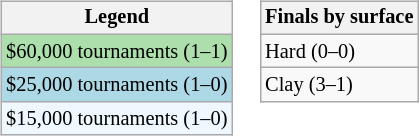<table>
<tr valign="top">
<td><br><table class="wikitable" style=font-size:85%>
<tr>
<th>Legend</th>
</tr>
<tr style="background:#addfad;">
<td>$60,000 tournaments (1–1)</td>
</tr>
<tr style="background:lightblue;">
<td>$25,000 tournaments (1–0)</td>
</tr>
<tr style="background:#f0f8ff;">
<td>$15,000 tournaments (1–0)</td>
</tr>
</table>
</td>
<td><br><table class="wikitable" style=font-size:85%>
<tr>
<th>Finals by surface</th>
</tr>
<tr>
<td>Hard (0–0)</td>
</tr>
<tr>
<td>Clay (3–1)</td>
</tr>
</table>
</td>
</tr>
</table>
